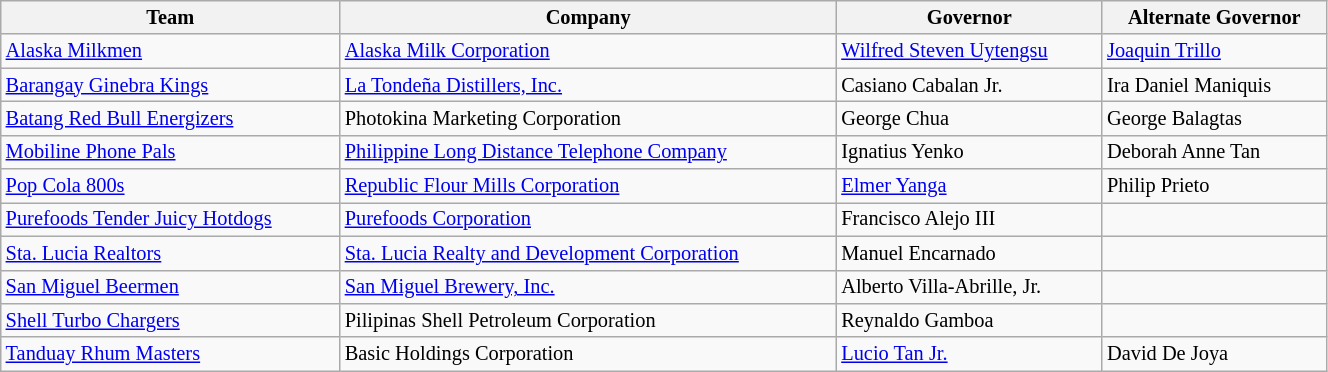<table class="wikitable sortable" style="font-size:85%; width:70%">
<tr>
<th>Team</th>
<th>Company</th>
<th>Governor</th>
<th>Alternate Governor</th>
</tr>
<tr>
<td><a href='#'>Alaska Milkmen</a></td>
<td><a href='#'>Alaska Milk Corporation</a></td>
<td><a href='#'>Wilfred Steven Uytengsu</a></td>
<td><a href='#'>Joaquin Trillo</a></td>
</tr>
<tr>
<td><a href='#'>Barangay Ginebra Kings</a></td>
<td><a href='#'>La Tondeña Distillers, Inc.</a></td>
<td>Casiano Cabalan Jr.</td>
<td>Ira Daniel Maniquis</td>
</tr>
<tr>
<td><a href='#'>Batang Red Bull Energizers</a></td>
<td>Photokina Marketing Corporation</td>
<td>George Chua</td>
<td>George Balagtas</td>
</tr>
<tr>
<td><a href='#'>Mobiline Phone Pals</a></td>
<td><a href='#'>Philippine Long Distance Telephone Company</a></td>
<td>Ignatius Yenko</td>
<td>Deborah Anne Tan</td>
</tr>
<tr>
<td><a href='#'>Pop Cola 800s</a></td>
<td><a href='#'>Republic Flour Mills Corporation</a></td>
<td><a href='#'>Elmer Yanga</a></td>
<td>Philip Prieto</td>
</tr>
<tr>
<td><a href='#'>Purefoods Tender Juicy Hotdogs</a></td>
<td><a href='#'>Purefoods Corporation</a></td>
<td>Francisco Alejo III</td>
<td></td>
</tr>
<tr>
<td><a href='#'>Sta. Lucia Realtors</a></td>
<td><a href='#'>Sta. Lucia Realty and Development Corporation</a></td>
<td>Manuel Encarnado</td>
<td></td>
</tr>
<tr>
<td><a href='#'>San Miguel Beermen</a></td>
<td><a href='#'>San Miguel Brewery, Inc.</a></td>
<td>Alberto Villa-Abrille, Jr.</td>
<td></td>
</tr>
<tr>
<td><a href='#'>Shell Turbo Chargers</a></td>
<td>Pilipinas Shell Petroleum Corporation</td>
<td>Reynaldo Gamboa</td>
<td></td>
</tr>
<tr>
<td><a href='#'>Tanduay Rhum Masters</a></td>
<td>Basic Holdings Corporation</td>
<td><a href='#'>Lucio Tan Jr.</a></td>
<td>David De Joya</td>
</tr>
</table>
